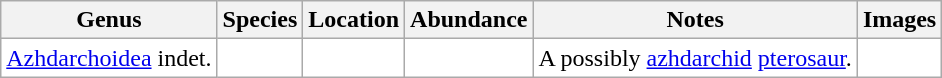<table class="wikitable" style="background:white">
<tr>
<th>Genus</th>
<th>Species</th>
<th>Location</th>
<th>Abundance</th>
<th>Notes</th>
<th>Images</th>
</tr>
<tr>
<td><a href='#'>Azhdarchoidea</a> indet.</td>
<td></td>
<td></td>
<td></td>
<td>A possibly <a href='#'>azhdarchid</a> <a href='#'>pterosaur</a>.</td>
<td></td>
</tr>
</table>
